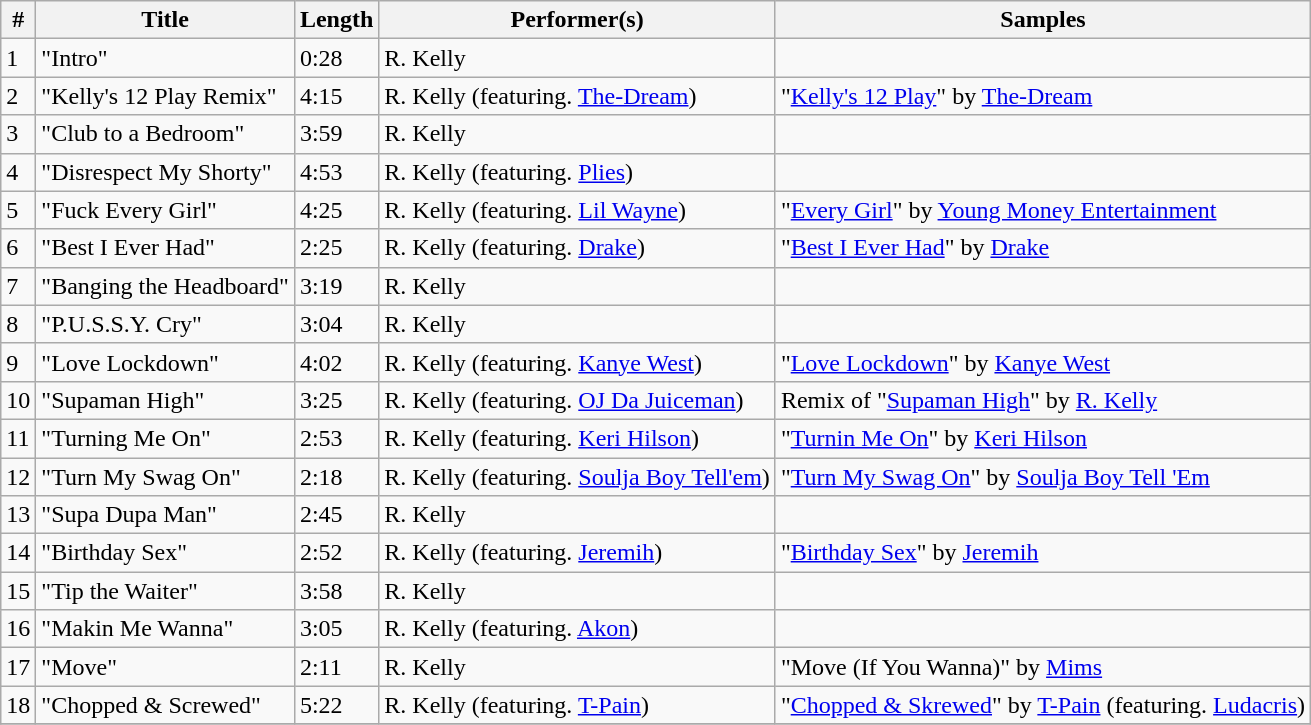<table class="wikitable">
<tr>
<th align="center">#</th>
<th align="center">Title</th>
<th align="center">Length</th>
<th align="center">Performer(s)</th>
<th align="center">Samples</th>
</tr>
<tr>
<td>1</td>
<td>"Intro"</td>
<td>0:28</td>
<td>R. Kelly</td>
<td></td>
</tr>
<tr>
<td>2</td>
<td>"Kelly's 12 Play Remix"</td>
<td>4:15</td>
<td>R. Kelly (featuring. <a href='#'>The-Dream</a>)</td>
<td>"<a href='#'>Kelly's 12 Play</a>" by <a href='#'>The-Dream</a></td>
</tr>
<tr>
<td>3</td>
<td>"Club to a Bedroom"</td>
<td>3:59</td>
<td>R. Kelly</td>
<td></td>
</tr>
<tr>
<td>4</td>
<td>"Disrespect My Shorty"</td>
<td>4:53</td>
<td>R. Kelly (featuring. <a href='#'>Plies</a>)</td>
<td></td>
</tr>
<tr>
<td>5</td>
<td>"Fuck Every Girl"</td>
<td>4:25</td>
<td>R. Kelly (featuring. <a href='#'>Lil Wayne</a>)</td>
<td>"<a href='#'>Every Girl</a>" by <a href='#'>Young Money Entertainment</a></td>
</tr>
<tr>
<td>6</td>
<td>"Best I Ever Had"</td>
<td>2:25</td>
<td>R. Kelly (featuring. <a href='#'>Drake</a>)</td>
<td>"<a href='#'>Best I Ever Had</a>" by <a href='#'>Drake</a></td>
</tr>
<tr>
<td>7</td>
<td>"Banging the Headboard"</td>
<td>3:19</td>
<td>R. Kelly</td>
<td></td>
</tr>
<tr>
<td>8</td>
<td>"P.U.S.S.Y. Cry"</td>
<td>3:04</td>
<td>R. Kelly</td>
<td></td>
</tr>
<tr>
<td>9</td>
<td>"Love Lockdown"</td>
<td>4:02</td>
<td>R. Kelly (featuring. <a href='#'>Kanye West</a>)</td>
<td>"<a href='#'>Love Lockdown</a>" by <a href='#'>Kanye West</a></td>
</tr>
<tr>
<td>10</td>
<td>"Supaman High"</td>
<td>3:25</td>
<td>R. Kelly (featuring. <a href='#'>OJ Da Juiceman</a>)</td>
<td>Remix of "<a href='#'>Supaman High</a>" by <a href='#'>R. Kelly</a></td>
</tr>
<tr>
<td>11</td>
<td>"Turning Me On"</td>
<td>2:53</td>
<td>R. Kelly (featuring. <a href='#'>Keri Hilson</a>)</td>
<td>"<a href='#'>Turnin Me On</a>" by <a href='#'>Keri Hilson</a></td>
</tr>
<tr>
<td>12</td>
<td>"Turn My Swag On"</td>
<td>2:18</td>
<td>R. Kelly (featuring. <a href='#'>Soulja Boy Tell'em</a>)</td>
<td>"<a href='#'>Turn My Swag On</a>" by <a href='#'>Soulja Boy Tell 'Em</a></td>
</tr>
<tr>
<td>13</td>
<td>"Supa Dupa Man"</td>
<td>2:45</td>
<td>R. Kelly</td>
<td></td>
</tr>
<tr>
<td>14</td>
<td>"Birthday Sex"</td>
<td>2:52</td>
<td>R. Kelly (featuring. <a href='#'>Jeremih</a>)</td>
<td>"<a href='#'>Birthday Sex</a>" by <a href='#'>Jeremih</a></td>
</tr>
<tr>
<td>15</td>
<td>"Tip the Waiter"</td>
<td>3:58</td>
<td>R. Kelly</td>
<td></td>
</tr>
<tr>
<td>16</td>
<td>"Makin Me Wanna"</td>
<td>3:05</td>
<td>R. Kelly (featuring. <a href='#'>Akon</a>)</td>
<td></td>
</tr>
<tr>
<td>17</td>
<td>"Move"</td>
<td>2:11</td>
<td>R. Kelly</td>
<td>"Move (If You Wanna)" by <a href='#'>Mims</a></td>
</tr>
<tr>
<td>18</td>
<td>"Chopped & Screwed"</td>
<td>5:22</td>
<td>R. Kelly (featuring. <a href='#'>T-Pain</a>)</td>
<td>"<a href='#'>Chopped & Skrewed</a>" by <a href='#'>T-Pain</a> (featuring. <a href='#'>Ludacris</a>)</td>
</tr>
<tr>
</tr>
</table>
